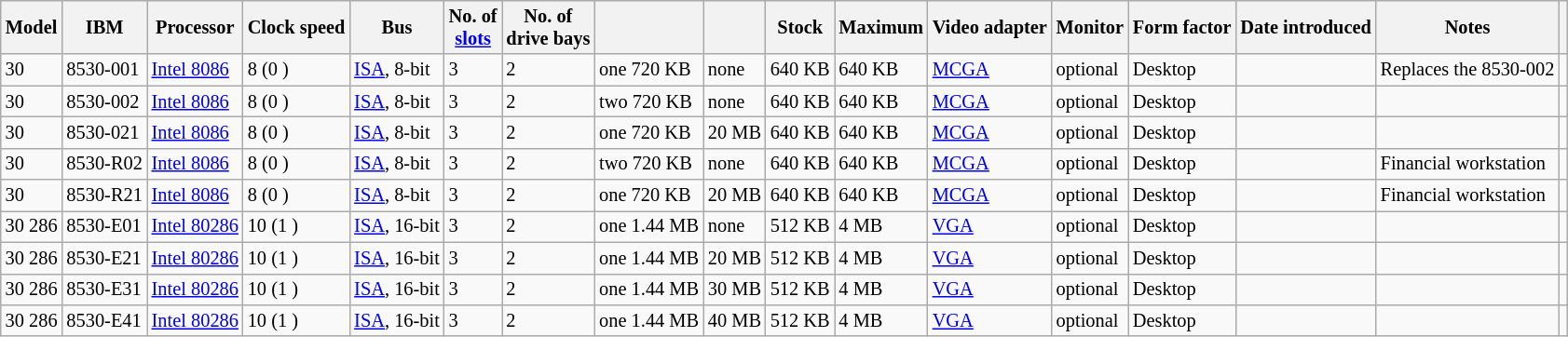<table class="wikitable plainrowheaders sortable sticky-header sort-under" style="font-size: 85%;">
<tr>
<th>Model</th>
<th>IBM </th>
<th>Processor</th>
<th>Clock speed<br></th>
<th>Bus</th>
<th>No. of<br><a href='#'>slots</a></th>
<th>No. of<br>drive bays</th>
<th></th>
<th></th>
<th>Stock<br></th>
<th>Maximum<br></th>
<th>Video adapter</th>
<th>Monitor</th>
<th>Form factor</th>
<th>Date introduced</th>
<th>Notes</th>
<th></th>
</tr>
<tr>
<td>30</td>
<td>8530-001</td>
<td><a href='#'>Intel 8086</a></td>
<td>8 (0 )</td>
<td><a href='#'>ISA</a>, 8-bit</td>
<td>3</td>
<td>2</td>
<td>one 720 KB</td>
<td>none</td>
<td>640 KB</td>
<td>640 KB</td>
<td><a href='#'>MCGA</a></td>
<td>optional</td>
<td>Desktop</td>
<td></td>
<td>Replaces the 8530-002</td>
<td></td>
</tr>
<tr>
<td>30</td>
<td>8530-002</td>
<td><a href='#'>Intel 8086</a></td>
<td>8 (0 )</td>
<td><a href='#'>ISA</a>, 8-bit</td>
<td>3</td>
<td>2</td>
<td>two 720 KB</td>
<td>none</td>
<td>640 KB</td>
<td>640 KB</td>
<td><a href='#'>MCGA</a></td>
<td>optional</td>
<td>Desktop</td>
<td></td>
<td></td>
<td></td>
</tr>
<tr>
<td>30</td>
<td>8530-021</td>
<td><a href='#'>Intel 8086</a></td>
<td>8 (0 )</td>
<td><a href='#'>ISA</a>, 8-bit</td>
<td>3</td>
<td>2</td>
<td>one 720 KB</td>
<td>20 MB </td>
<td>640 KB</td>
<td>640 KB</td>
<td><a href='#'>MCGA</a></td>
<td>optional</td>
<td>Desktop</td>
<td></td>
<td></td>
<td></td>
</tr>
<tr>
<td>30</td>
<td>8530-R02</td>
<td><a href='#'>Intel 8086</a></td>
<td>8 (0 )</td>
<td><a href='#'>ISA</a>, 8-bit</td>
<td>3</td>
<td>2</td>
<td>two 720 KB</td>
<td>none</td>
<td>640 KB</td>
<td>640 KB</td>
<td><a href='#'>MCGA</a></td>
<td>optional</td>
<td>Desktop</td>
<td></td>
<td>Financial workstation</td>
<td></td>
</tr>
<tr>
<td>30</td>
<td>8530-R21</td>
<td><a href='#'>Intel 8086</a></td>
<td>8 (0 )</td>
<td><a href='#'>ISA</a>, 8-bit</td>
<td>3</td>
<td>2</td>
<td>one 720 KB</td>
<td>20 MB </td>
<td>640 KB</td>
<td>640 KB</td>
<td><a href='#'>MCGA</a></td>
<td>optional</td>
<td>Desktop</td>
<td></td>
<td>Financial workstation</td>
<td></td>
</tr>
<tr>
<td>30 286</td>
<td>8530-E01</td>
<td><a href='#'>Intel 80286</a></td>
<td>10 (1 )</td>
<td><a href='#'>ISA</a>, 16-bit</td>
<td>3</td>
<td>2</td>
<td>one 1.44 MB</td>
<td>none</td>
<td>512 KB</td>
<td>4 MB</td>
<td><a href='#'>VGA</a></td>
<td>optional</td>
<td>Desktop</td>
<td></td>
<td></td>
<td></td>
</tr>
<tr>
<td>30 286</td>
<td>8530-E21</td>
<td><a href='#'>Intel 80286</a></td>
<td>10 (1 )</td>
<td><a href='#'>ISA</a>, 16-bit</td>
<td>3</td>
<td>2</td>
<td>one 1.44 MB</td>
<td>20 MB </td>
<td>512 KB</td>
<td>4 MB</td>
<td><a href='#'>VGA</a></td>
<td>optional</td>
<td>Desktop</td>
<td></td>
<td></td>
<td></td>
</tr>
<tr>
<td>30 286</td>
<td>8530-E31</td>
<td><a href='#'>Intel 80286</a></td>
<td>10 (1 )</td>
<td><a href='#'>ISA</a>, 16-bit</td>
<td>3</td>
<td>2</td>
<td>one 1.44 MB</td>
<td>30 MB </td>
<td>512 KB</td>
<td>4 MB</td>
<td><a href='#'>VGA</a></td>
<td>optional</td>
<td>Desktop</td>
<td></td>
<td></td>
<td></td>
</tr>
<tr>
<td>30 286</td>
<td>8530-E41</td>
<td><a href='#'>Intel 80286</a></td>
<td>10 (1 )</td>
<td><a href='#'>ISA</a>, 16-bit</td>
<td>3</td>
<td>2</td>
<td>one 1.44 MB</td>
<td>40 MB </td>
<td>512 KB</td>
<td>4 MB</td>
<td><a href='#'>VGA</a></td>
<td>optional</td>
<td>Desktop</td>
<td></td>
<td></td>
<td></td>
</tr>
</table>
